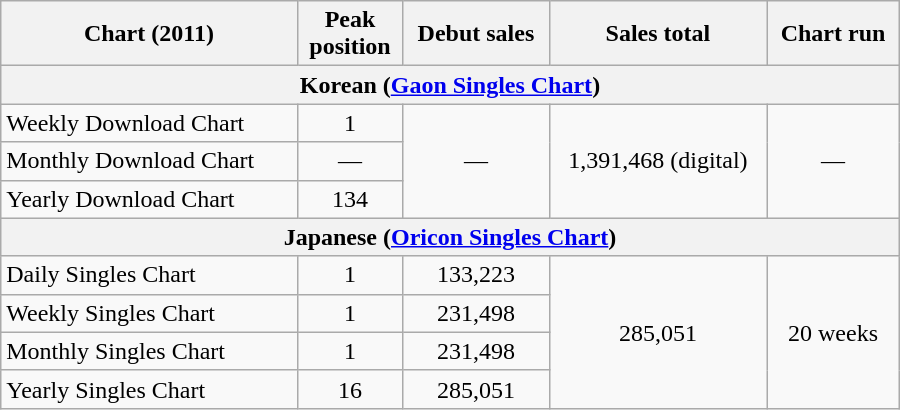<table class="wikitable" style="width:600px;">
<tr>
<th scope="col">Chart (2011)</th>
<th scope="col">Peak<br>position</th>
<th scope="col">Debut sales</th>
<th scope="col">Sales total</th>
<th scope="col">Chart run</th>
</tr>
<tr>
<th colspan="5">Korean (<a href='#'>Gaon Singles Chart</a>)</th>
</tr>
<tr>
<td align="left">Weekly Download Chart</td>
<td style="text-align:center;">1</td>
<td style="text-align:center;" rowspan="3">—</td>
<td style="text-align:center;" rowspan="3">1,391,468 (digital)</td>
<td style="text-align:center;" rowspan="3">—</td>
</tr>
<tr>
<td align="left">Monthly Download Chart</td>
<td style="text-align:center;">—</td>
</tr>
<tr>
<td align="left">Yearly Download Chart</td>
<td style="text-align:center;">134</td>
</tr>
<tr>
<th colspan="5">Japanese (<a href='#'>Oricon Singles Chart</a>)</th>
</tr>
<tr>
<td align="left">Daily Singles Chart</td>
<td style="text-align:center;">1</td>
<td style="text-align:center;">133,223</td>
<td style="text-align:center;" rowspan="4">285,051</td>
<td style="text-align:center;" rowspan="4">20 weeks</td>
</tr>
<tr>
<td align="left">Weekly Singles Chart</td>
<td style="text-align:center;">1</td>
<td style="text-align:center;">231,498</td>
</tr>
<tr>
<td align="left">Monthly Singles Chart</td>
<td style="text-align:center;">1</td>
<td style="text-align:center;">231,498</td>
</tr>
<tr>
<td align="left">Yearly Singles Chart</td>
<td style="text-align:center;">16</td>
<td style="text-align:center;">285,051</td>
</tr>
</table>
